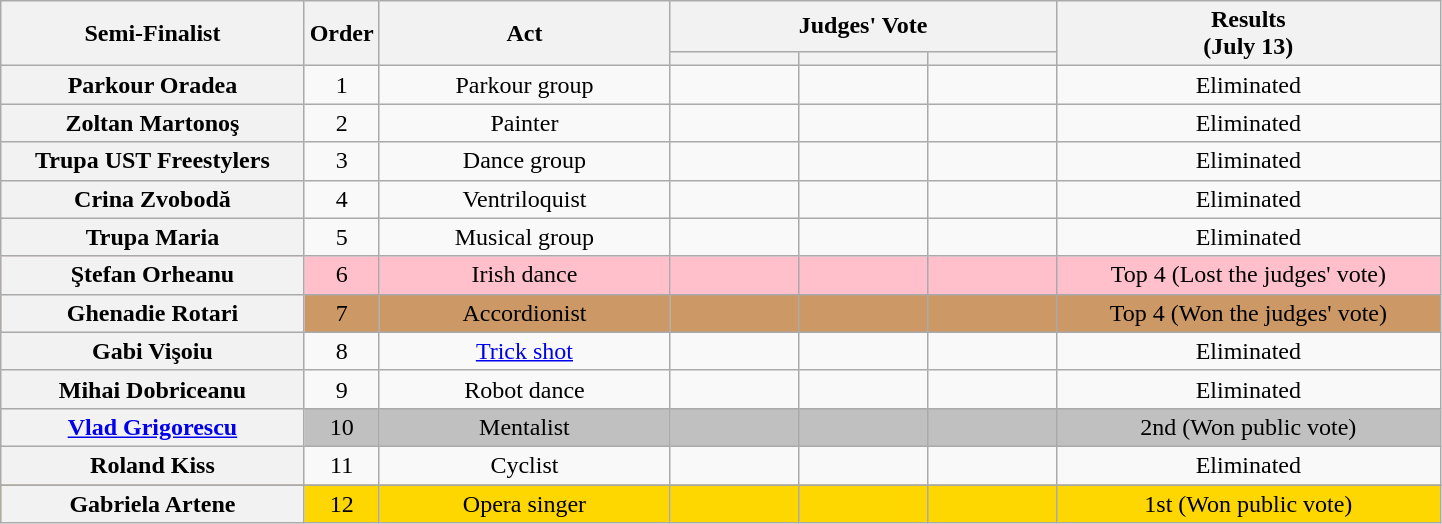<table class="wikitable plainrowheaders sortable" style="text-align:center" width="76%;">
<tr>
<th scope="col" rowspan="2" class="unsortable" style="width:17em;">Semi-Finalist</th>
<th scope="col" rowspan="2" style="width:1em;">Order</th>
<th scope="col" rowspan="2" class="unsortable" style="width:16em;">Act</th>
<th scope="col" colspan="3" class="unsortable" style="width:24em;">Judges' Vote</th>
<th scope="col" rowspan="2" style="width:23em;">Results <br> (July 13)</th>
</tr>
<tr>
<th scope="col" class="unsortable" style="width:6em;"></th>
<th scope="col" class="unsortable" style="width:6em;"></th>
<th scope="col" class="unsortable" style="width:6em;"></th>
</tr>
<tr>
<th scope="row">Parkour Oradea</th>
<td>1</td>
<td>Parkour group</td>
<td></td>
<td></td>
<td></td>
<td>Eliminated</td>
</tr>
<tr>
<th scope="row">Zoltan Martonoş</th>
<td>2</td>
<td>Painter</td>
<td></td>
<td></td>
<td></td>
<td>Eliminated</td>
</tr>
<tr>
<th scope="row">Trupa UST Freestylers</th>
<td>3</td>
<td>Dance group</td>
<td></td>
<td></td>
<td></td>
<td>Eliminated</td>
</tr>
<tr>
<th scope="row">Crina Zvobodă</th>
<td>4</td>
<td>Ventriloquist</td>
<td></td>
<td></td>
<td></td>
<td>Eliminated</td>
</tr>
<tr>
<th scope="row">Trupa Maria</th>
<td>5</td>
<td>Musical group</td>
<td></td>
<td></td>
<td></td>
<td>Eliminated</td>
</tr>
<tr style="background:pink;">
<th scope="row">Ştefan Orheanu</th>
<td>6</td>
<td>Irish dance</td>
<td></td>
<td></td>
<td></td>
<td>Top 4 (Lost the judges' vote)</td>
</tr>
<tr style="background:#c96;">
<th scope="row">Ghenadie Rotari</th>
<td>7</td>
<td>Accordionist</td>
<td></td>
<td></td>
<td></td>
<td>Top 4 (Won the judges' vote)</td>
</tr>
<tr>
<th scope="row">Gabi Vişoiu</th>
<td>8</td>
<td><a href='#'>Trick shot</a></td>
<td></td>
<td></td>
<td></td>
<td>Eliminated</td>
</tr>
<tr>
<th scope="row">Mihai Dobriceanu</th>
<td>9</td>
<td>Robot dance</td>
<td></td>
<td></td>
<td></td>
<td>Eliminated</td>
</tr>
<tr style="background:silver;">
<th scope="row"><a href='#'>Vlad Grigorescu</a></th>
<td>10</td>
<td>Mentalist</td>
<td></td>
<td></td>
<td></td>
<td>2nd (Won public vote)</td>
</tr>
<tr>
<th scope="row">Roland Kiss</th>
<td>11</td>
<td>Cyclist</td>
<td></td>
<td></td>
<td></td>
<td>Eliminated</td>
</tr>
<tr>
</tr>
<tr style="background:gold;">
<th scope="row">Gabriela Artene</th>
<td>12</td>
<td>Opera singer</td>
<td></td>
<td></td>
<td></td>
<td>1st (Won public vote)</td>
</tr>
</table>
